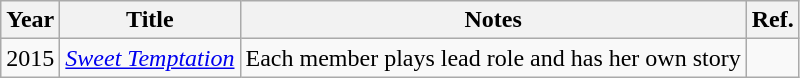<table class="wikitable">
<tr>
<th>Year</th>
<th>Title</th>
<th>Notes</th>
<th>Ref.</th>
</tr>
<tr>
<td>2015</td>
<td><em><a href='#'>Sweet Temptation</a></em></td>
<td>Each member plays lead role and has her own story</td>
<td></td>
</tr>
</table>
